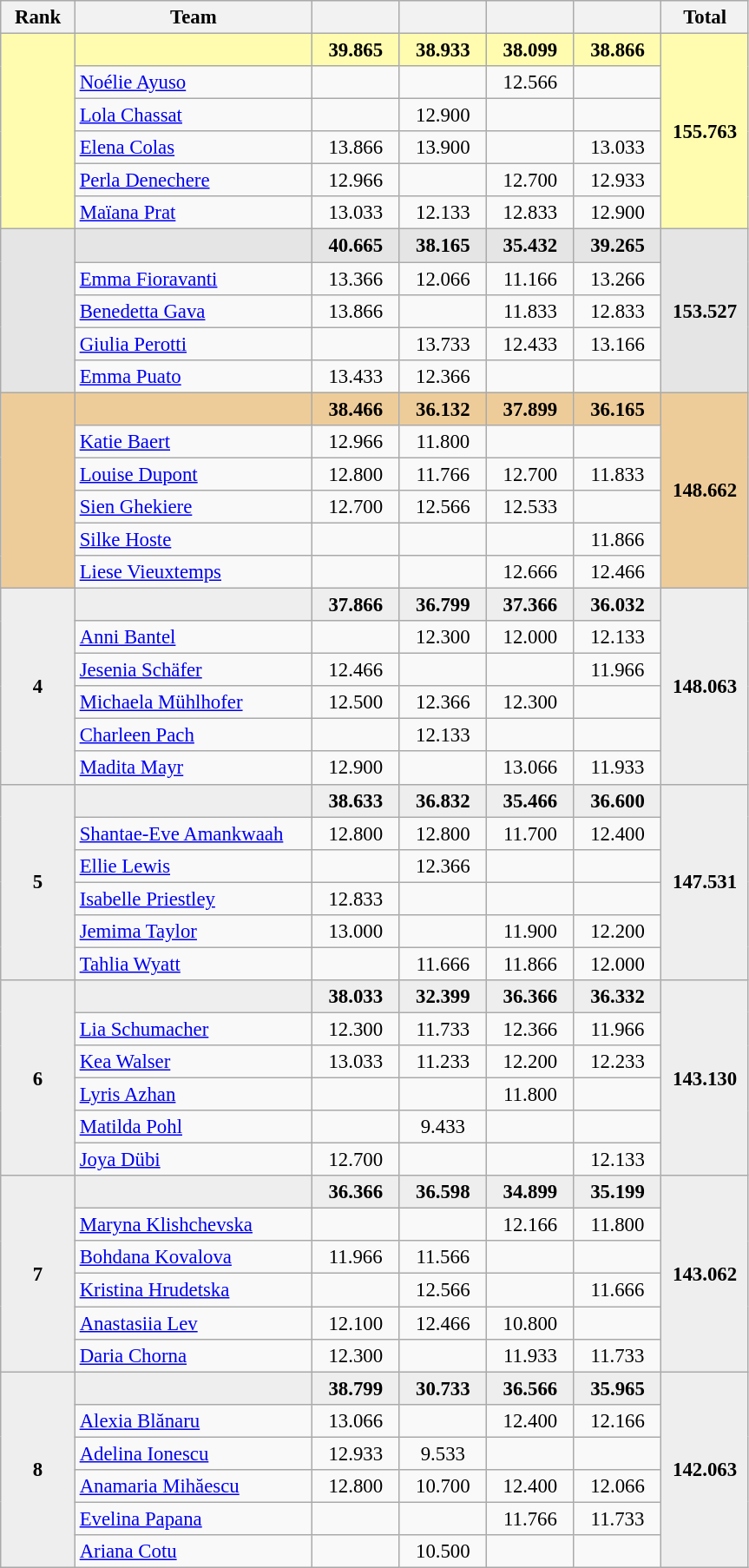<table class="wikitable sortable" style="text-align:center; font-size:95%">
<tr>
<th scope="col" style="width:50px;">Rank</th>
<th scope="col" style="width:175px;">Team</th>
<th scope="col" style="width:60px;"></th>
<th scope="col" style="width:60px;"></th>
<th scope="col" style="width:60px;"></th>
<th scope="col" style="width:60px;"></th>
<th scope="col" style="width:60px;">Total</th>
</tr>
<tr style="background:#fffcaf;">
<td rowspan="6"><strong></strong></td>
<td style="text-align:left;"></td>
<td><strong>39.865</strong></td>
<td><strong>38.933</strong></td>
<td><strong>38.099</strong></td>
<td><strong>38.866</strong></td>
<td rowspan="6"><strong>155.763</strong></td>
</tr>
<tr>
<td style="text-align:left;"><a href='#'>Noélie Ayuso</a></td>
<td></td>
<td></td>
<td>12.566</td>
<td></td>
</tr>
<tr>
<td style="text-align:left;"><a href='#'>Lola Chassat</a></td>
<td></td>
<td>12.900</td>
<td></td>
<td></td>
</tr>
<tr>
<td style="text-align:left;"><a href='#'>Elena Colas</a></td>
<td>13.866</td>
<td>13.900</td>
<td></td>
<td>13.033</td>
</tr>
<tr>
<td style="text-align:left;"><a href='#'>Perla Denechere</a></td>
<td>12.966</td>
<td></td>
<td>12.700</td>
<td>12.933</td>
</tr>
<tr>
<td style="text-align:left;"><a href='#'>Maïana Prat</a></td>
<td>13.033</td>
<td>12.133</td>
<td>12.833</td>
<td>12.900</td>
</tr>
<tr style="background:#e5e5e5;">
<td rowspan="5"><strong></strong></td>
<td style="text-align:left;"></td>
<td><strong>40.665</strong></td>
<td><strong>38.165</strong></td>
<td><strong>35.432</strong></td>
<td><strong>39.265</strong></td>
<td rowspan="5"><strong>153.527</strong></td>
</tr>
<tr>
<td style="text-align:left;"><a href='#'>Emma Fioravanti</a></td>
<td>13.366</td>
<td>12.066</td>
<td>11.166</td>
<td>13.266</td>
</tr>
<tr>
<td style="text-align:left;"><a href='#'>Benedetta Gava</a></td>
<td>13.866</td>
<td></td>
<td>11.833</td>
<td>12.833</td>
</tr>
<tr>
<td style="text-align:left;"><a href='#'>Giulia Perotti</a></td>
<td></td>
<td>13.733</td>
<td>12.433</td>
<td>13.166</td>
</tr>
<tr>
<td style="text-align:left;"><a href='#'>Emma Puato</a></td>
<td>13.433</td>
<td>12.366</td>
<td></td>
<td></td>
</tr>
<tr style="background:#ec9;">
<td rowspan="6"><strong></strong></td>
<td style="text-align:left;"></td>
<td><strong>38.466</strong></td>
<td><strong>36.132</strong></td>
<td><strong>37.899</strong></td>
<td><strong>36.165</strong></td>
<td rowspan="6"><strong>148.662</strong></td>
</tr>
<tr>
<td style="text-align:left;"><a href='#'>Katie Baert</a></td>
<td>12.966</td>
<td>11.800</td>
<td></td>
<td></td>
</tr>
<tr>
<td style="text-align:left;"><a href='#'>Louise Dupont</a></td>
<td>12.800</td>
<td>11.766</td>
<td>12.700</td>
<td>11.833</td>
</tr>
<tr>
<td style="text-align:left;"><a href='#'>Sien Ghekiere</a></td>
<td>12.700</td>
<td>12.566</td>
<td>12.533</td>
<td></td>
</tr>
<tr>
<td style="text-align:left;"><a href='#'>Silke Hoste</a></td>
<td></td>
<td></td>
<td></td>
<td>11.866</td>
</tr>
<tr>
<td style="text-align:left;"><a href='#'>Liese Vieuxtemps</a></td>
<td></td>
<td></td>
<td>12.666</td>
<td>12.466</td>
</tr>
<tr style="background:#eee;">
<td rowspan="6"><strong>4</strong></td>
<td style="text-align:left;"></td>
<td><strong>37.866</strong></td>
<td><strong>36.799</strong></td>
<td><strong>37.366</strong></td>
<td><strong>36.032</strong></td>
<td rowspan="6"><strong>148.063</strong></td>
</tr>
<tr>
<td style="text-align:left;"><a href='#'>Anni Bantel</a></td>
<td></td>
<td>12.300</td>
<td>12.000</td>
<td>12.133</td>
</tr>
<tr>
<td style="text-align:left;"><a href='#'>Jesenia Schäfer</a></td>
<td>12.466</td>
<td></td>
<td></td>
<td>11.966</td>
</tr>
<tr>
<td style="text-align:left;"><a href='#'>Michaela Mühlhofer</a></td>
<td>12.500</td>
<td>12.366</td>
<td>12.300</td>
<td></td>
</tr>
<tr>
<td style="text-align:left;"><a href='#'>Charleen Pach</a></td>
<td></td>
<td>12.133</td>
<td></td>
<td></td>
</tr>
<tr>
<td style="text-align:left;"><a href='#'>Madita Mayr</a></td>
<td>12.900</td>
<td></td>
<td>13.066</td>
<td>11.933</td>
</tr>
<tr style="background:#eee;">
<td rowspan="6"><strong>5</strong></td>
<td style="text-align:left;"></td>
<td><strong>38.633</strong></td>
<td><strong>36.832</strong></td>
<td><strong>35.466</strong></td>
<td><strong>36.600</strong></td>
<td rowspan="6"><strong>147.531</strong></td>
</tr>
<tr>
<td style="text-align:left;"><a href='#'>Shantae-Eve Amankwaah</a></td>
<td>12.800</td>
<td>12.800</td>
<td>11.700</td>
<td>12.400</td>
</tr>
<tr>
<td style="text-align:left;"><a href='#'>Ellie Lewis</a></td>
<td></td>
<td>12.366</td>
<td></td>
<td></td>
</tr>
<tr>
<td style="text-align:left;"><a href='#'>Isabelle Priestley</a></td>
<td>12.833</td>
<td></td>
<td></td>
<td></td>
</tr>
<tr>
<td style="text-align:left;"><a href='#'>Jemima Taylor</a></td>
<td>13.000</td>
<td></td>
<td>11.900</td>
<td>12.200</td>
</tr>
<tr>
<td style="text-align:left;"><a href='#'>Tahlia Wyatt</a></td>
<td></td>
<td>11.666</td>
<td>11.866</td>
<td>12.000</td>
</tr>
<tr style="background:#eee;">
<td rowspan="6"><strong>6</strong></td>
<td style="text-align:left;"></td>
<td><strong>38.033</strong></td>
<td><strong>32.399</strong></td>
<td><strong>36.366</strong></td>
<td><strong>36.332</strong></td>
<td rowspan="6"><strong>143.130</strong></td>
</tr>
<tr>
<td style="text-align:left;"><a href='#'>Lia Schumacher</a></td>
<td>12.300</td>
<td>11.733</td>
<td>12.366</td>
<td>11.966</td>
</tr>
<tr>
<td style="text-align:left;"><a href='#'>Kea Walser</a></td>
<td>13.033</td>
<td>11.233</td>
<td>12.200</td>
<td>12.233</td>
</tr>
<tr>
<td style="text-align:left;"><a href='#'>Lyris Azhan</a></td>
<td></td>
<td></td>
<td>11.800</td>
<td></td>
</tr>
<tr>
<td style="text-align:left;"><a href='#'>Matilda Pohl</a></td>
<td></td>
<td>9.433</td>
<td></td>
<td></td>
</tr>
<tr>
<td style="text-align:left;"><a href='#'>Joya Dübi</a></td>
<td>12.700</td>
<td></td>
<td></td>
<td>12.133</td>
</tr>
<tr style="background:#eee;">
<td rowspan="6"><strong>7</strong></td>
<td style="text-align:left;"></td>
<td><strong>36.366</strong></td>
<td><strong>36.598</strong></td>
<td><strong>34.899</strong></td>
<td><strong>35.199</strong></td>
<td rowspan="6"><strong>143.062</strong></td>
</tr>
<tr>
<td style="text-align:left;"><a href='#'>Maryna Klishchevska</a></td>
<td></td>
<td></td>
<td>12.166</td>
<td>11.800</td>
</tr>
<tr>
<td style="text-align:left;"><a href='#'>Bohdana Kovalova</a></td>
<td>11.966</td>
<td>11.566</td>
<td></td>
<td></td>
</tr>
<tr>
<td style="text-align:left;"><a href='#'>Kristina Hrudetska</a></td>
<td></td>
<td>12.566</td>
<td></td>
<td>11.666</td>
</tr>
<tr>
<td style="text-align:left;"><a href='#'>Anastasiia Lev</a></td>
<td>12.100</td>
<td>12.466</td>
<td>10.800</td>
<td></td>
</tr>
<tr>
<td style="text-align:left;"><a href='#'>Daria Chorna</a></td>
<td>12.300</td>
<td></td>
<td>11.933</td>
<td>11.733</td>
</tr>
<tr style="background:#eee;">
<td rowspan="6"><strong>8</strong></td>
<td style="text-align:left;"></td>
<td><strong>38.799</strong></td>
<td><strong>30.733</strong></td>
<td><strong>36.566</strong></td>
<td><strong>35.965</strong></td>
<td rowspan="6"><strong>142.063</strong></td>
</tr>
<tr>
<td style="text-align:left;"><a href='#'>Alexia Blănaru</a></td>
<td>13.066</td>
<td></td>
<td>12.400</td>
<td>12.166</td>
</tr>
<tr>
<td style="text-align:left;"><a href='#'>Adelina Ionescu</a></td>
<td>12.933</td>
<td>9.533</td>
<td></td>
<td></td>
</tr>
<tr>
<td style="text-align:left;"><a href='#'>Anamaria Mihăescu</a></td>
<td>12.800</td>
<td>10.700</td>
<td>12.400</td>
<td>12.066</td>
</tr>
<tr>
<td style="text-align:left;"><a href='#'>Evelina Papana</a></td>
<td></td>
<td></td>
<td>11.766</td>
<td>11.733</td>
</tr>
<tr>
<td style="text-align:left;"><a href='#'>Ariana Cotu</a></td>
<td></td>
<td>10.500</td>
<td></td>
<td></td>
</tr>
</table>
